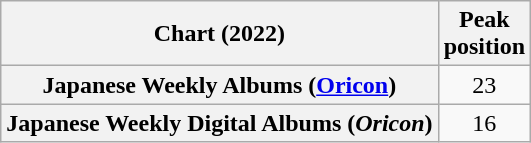<table class="wikitable sortable plainrowheaders" style="text-align:center">
<tr>
<th scope="col">Chart (2022)</th>
<th scope="col">Peak<br>position</th>
</tr>
<tr>
<th scope="row">Japanese Weekly Albums (<a href='#'>Oricon</a>)</th>
<td>23</td>
</tr>
<tr>
<th scope="row">Japanese Weekly Digital Albums (<em>Oricon</em>)</th>
<td>16</td>
</tr>
</table>
